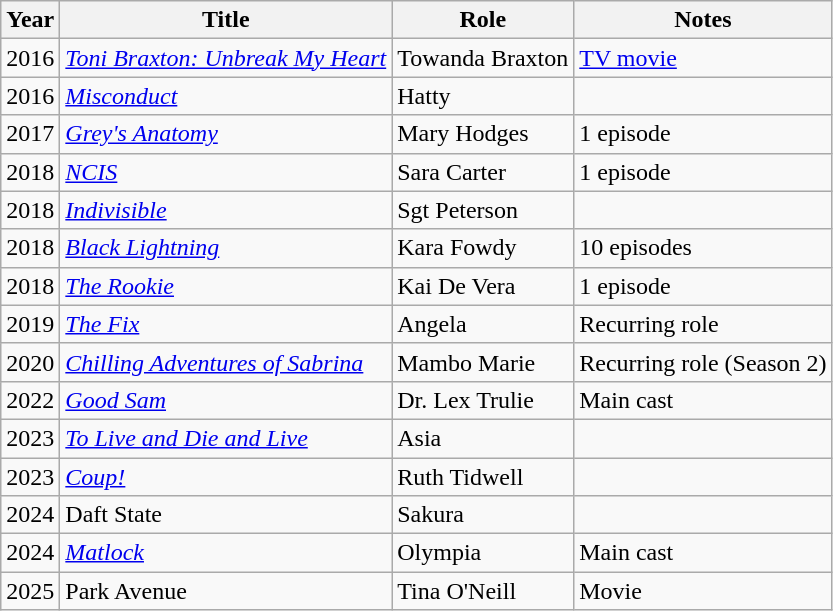<table class="wikitable sortable">
<tr>
<th>Year</th>
<th>Title</th>
<th>Role</th>
<th class="unsortable">Notes</th>
</tr>
<tr>
<td>2016</td>
<td><em><a href='#'>Toni Braxton: Unbreak My Heart</a></em></td>
<td>Towanda Braxton</td>
<td><a href='#'>TV movie</a></td>
</tr>
<tr>
<td>2016</td>
<td><em><a href='#'>Misconduct</a></em></td>
<td>Hatty</td>
<td></td>
</tr>
<tr>
<td>2017</td>
<td><em><a href='#'>Grey's Anatomy</a></em></td>
<td>Mary Hodges</td>
<td>1 episode</td>
</tr>
<tr>
<td>2018</td>
<td><em><a href='#'>NCIS</a></em></td>
<td>Sara Carter</td>
<td>1 episode</td>
</tr>
<tr>
<td>2018</td>
<td><em><a href='#'>Indivisible</a></em></td>
<td>Sgt Peterson</td>
<td></td>
</tr>
<tr>
<td>2018</td>
<td><em><a href='#'>Black Lightning</a></em></td>
<td>Kara Fowdy</td>
<td>10 episodes</td>
</tr>
<tr>
<td>2018</td>
<td><em><a href='#'>The Rookie</a></em></td>
<td>Kai De Vera</td>
<td>1 episode</td>
</tr>
<tr>
<td>2019</td>
<td><em><a href='#'>The Fix</a></em></td>
<td>Angela</td>
<td>Recurring role</td>
</tr>
<tr>
<td>2020</td>
<td><em><a href='#'>Chilling Adventures of Sabrina</a></em></td>
<td>Mambo Marie</td>
<td>Recurring role (Season 2)</td>
</tr>
<tr>
<td>2022</td>
<td><em><a href='#'>Good Sam</a></em></td>
<td>Dr. Lex Trulie</td>
<td>Main cast</td>
</tr>
<tr>
<td>2023</td>
<td><em><a href='#'>To Live and Die and Live</a></em></td>
<td>Asia</td>
<td></td>
</tr>
<tr>
<td>2023</td>
<td><em><a href='#'>Coup!</a></em></td>
<td>Ruth Tidwell</td>
<td></td>
</tr>
<tr>
<td>2024</td>
<td>Daft State</td>
<td>Sakura</td>
<td></td>
</tr>
<tr>
<td>2024</td>
<td><em><a href='#'>Matlock</a></em></td>
<td>Olympia</td>
<td>Main cast</td>
</tr>
<tr>
<td>2025</td>
<td>Park Avenue</td>
<td>Tina O'Neill</td>
<td>Movie</td>
</tr>
</table>
